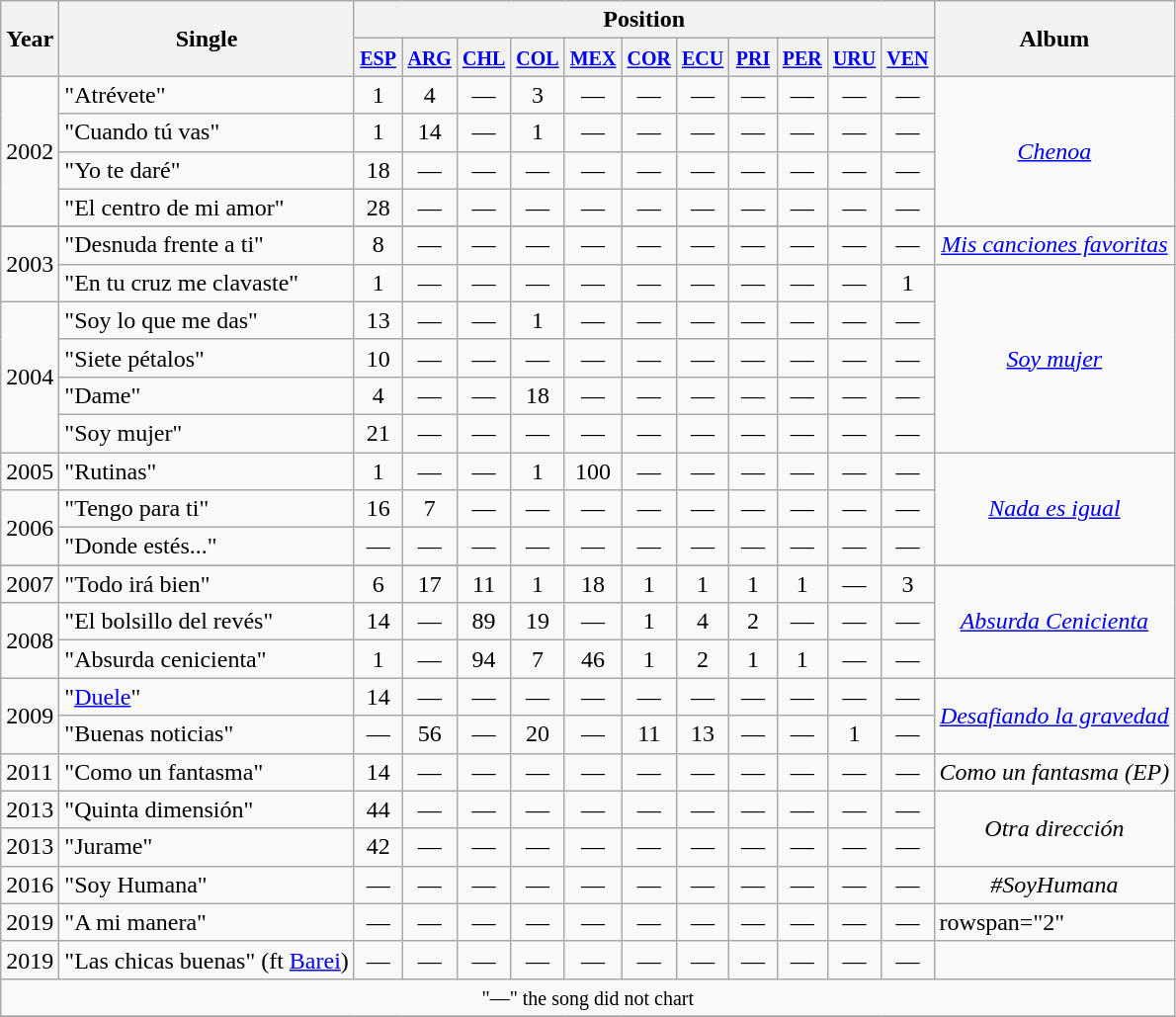<table class="wikitable">
<tr>
<th rowspan="2">Year</th>
<th rowspan="2">Single</th>
<th colspan="11">Position</th>
<th rowspan="2">Album</th>
</tr>
<tr>
<th align="center" valign="center" width="25"><small><a href='#'>ESP</a></small></th>
<th align="center" valign="center" width="25"><small><a href='#'>ARG</a></small></th>
<th align="center" valign="center" width="25"><small><a href='#'>CHL</a></small></th>
<th align="center" valign="center" width="25"><small><a href='#'>COL</a></small></th>
<th align="center" valign="center" width="25"><small><a href='#'>MEX</a></small></th>
<th align="center" valign="center" width="25"><small><a href='#'>COR</a></small></th>
<th align="center" valign="center" width="25"><small><a href='#'>ECU</a></small></th>
<th align="center" valign="center" width="25"><small><a href='#'>PRI</a></small></th>
<th align="center" valign="center" width="25"><small><a href='#'>PER</a></small></th>
<th align="center" valign="center" width="25"><small><a href='#'>URU</a></small></th>
<th align="center" valign="center" width="25"><small><a href='#'>VEN</a></small></th>
</tr>
<tr>
<td rowspan="4">2002</td>
<td>"Atrévete"</td>
<td align="center">1</td>
<td align="center">4</td>
<td align="center">—</td>
<td align="center">3</td>
<td align="center">—</td>
<td align="center">—</td>
<td align="center">—</td>
<td align="center">—</td>
<td align="center">—</td>
<td align="center">—</td>
<td align="center">—</td>
<td align="center" valign="center" rowspan="4"><em><a href='#'>Chenoa</a></em></td>
</tr>
<tr>
<td>"Cuando tú vas"</td>
<td align="center">1</td>
<td align="center">14</td>
<td align="center">—</td>
<td align="center">1</td>
<td align="center">—</td>
<td align="center">—</td>
<td align="center">—</td>
<td align="center">—</td>
<td align="center">—</td>
<td align="center">—</td>
<td align="center">—</td>
</tr>
<tr>
<td>"Yo te daré"</td>
<td align="center">18</td>
<td align="center">—</td>
<td align="center">—</td>
<td align="center">—</td>
<td align="center">—</td>
<td align="center">—</td>
<td align="center">—</td>
<td align="center">—</td>
<td align="center">—</td>
<td align="center">—</td>
<td align="center">—</td>
</tr>
<tr>
<td>"El centro de mi amor"</td>
<td align="center">28</td>
<td align="center">—</td>
<td align="center">—</td>
<td align="center">—</td>
<td align="center">—</td>
<td align="center">—</td>
<td align="center">—</td>
<td align="center">—</td>
<td align="center">—</td>
<td align="center">—</td>
<td align="center">—</td>
</tr>
<tr>
</tr>
<tr>
<td rowspan="2">2003</td>
<td>"Desnuda frente a ti"</td>
<td align="center">8</td>
<td align="center">—</td>
<td align="center">—</td>
<td align="center">—</td>
<td align="center">—</td>
<td align="center">—</td>
<td align="center">—</td>
<td align="center">—</td>
<td align="center">—</td>
<td align="center">—</td>
<td align="center">—</td>
<td align="center" valign="center" rowspan=""><em><a href='#'>Mis canciones favoritas</a></em></td>
</tr>
<tr>
<td>"En tu cruz me clavaste"</td>
<td align="center">1</td>
<td align="center">—</td>
<td align="center">—</td>
<td align="center">—</td>
<td align="center">—</td>
<td align="center">—</td>
<td align="center">—</td>
<td align="center">—</td>
<td align="center">—</td>
<td align="center">—</td>
<td align="center">1</td>
<td align="center" valign="center" rowspan="5"><em><a href='#'>Soy mujer</a></em></td>
</tr>
<tr>
<td rowspan="4">2004</td>
<td>"Soy lo que me das"</td>
<td align="center">13</td>
<td align="center">—</td>
<td align="center">—</td>
<td align="center">1</td>
<td align="center">—</td>
<td align="center">—</td>
<td align="center">—</td>
<td align="center">—</td>
<td align="center">—</td>
<td align="center">—</td>
<td align="center">—</td>
</tr>
<tr>
<td>"Siete pétalos"</td>
<td align="center">10</td>
<td align="center">—</td>
<td align="center">—</td>
<td align="center">—</td>
<td align="center">—</td>
<td align="center">—</td>
<td align="center">—</td>
<td align="center">—</td>
<td align="center">—</td>
<td align="center">—</td>
<td align="center">—</td>
</tr>
<tr>
<td>"Dame"</td>
<td align="center">4</td>
<td align="center">—</td>
<td align="center">—</td>
<td align="center">18</td>
<td align="center">—</td>
<td align="center">—</td>
<td align="center">—</td>
<td align="center">—</td>
<td align="center">—</td>
<td align="center">—</td>
<td align="center">—</td>
</tr>
<tr>
<td>"Soy mujer"</td>
<td align="center">21</td>
<td align="center">—</td>
<td align="center">—</td>
<td align="center">—</td>
<td align="center">—</td>
<td align="center">—</td>
<td align="center">—</td>
<td align="center">—</td>
<td align="center">—</td>
<td align="center">—</td>
<td align="center">—</td>
</tr>
<tr>
<td rowspan="1">2005</td>
<td>"Rutinas"</td>
<td align="center">1</td>
<td align="center">—</td>
<td align="center">—</td>
<td align="center">1</td>
<td align="center">100</td>
<td align="center">—</td>
<td align="center">—</td>
<td align="center">—</td>
<td align="center">—</td>
<td align="center">—</td>
<td align="center">—</td>
<td align="center" valign="center" rowspan="3"><em><a href='#'>Nada es igual</a></em></td>
</tr>
<tr>
<td rowspan="2">2006</td>
<td>"Tengo para ti"</td>
<td align="center">16</td>
<td align="center">7</td>
<td align="center">—</td>
<td align="center">—</td>
<td align="center">—</td>
<td align="center">—</td>
<td align="center">—</td>
<td align="center">—</td>
<td align="center">—</td>
<td align="center">—</td>
<td align="center">—</td>
</tr>
<tr>
<td>"Donde estés..."</td>
<td align="center">—</td>
<td align="center">—</td>
<td align="center">—</td>
<td align="center">—</td>
<td align="center">—</td>
<td align="center">—</td>
<td align="center">—</td>
<td align="center">—</td>
<td align="center">—</td>
<td align="center">—</td>
<td align="center">—</td>
</tr>
<tr>
</tr>
<tr>
<td rowspan="1">2007</td>
<td>"Todo irá bien"</td>
<td align="center">6</td>
<td align="center">17</td>
<td align="center">11</td>
<td align="center">1</td>
<td align="center">18</td>
<td align="center">1</td>
<td align="center">1</td>
<td align="center">1</td>
<td align="center">1</td>
<td align="center">—</td>
<td align="center">3</td>
<td align="center" valign="center" rowspan="3"><em><a href='#'>Absurda Cenicienta</a></em></td>
</tr>
<tr>
<td rowspan="2">2008</td>
<td>"El bolsillo del revés"</td>
<td align="center">14</td>
<td align="center">—</td>
<td align="center">89</td>
<td align="center">19</td>
<td align="center">—</td>
<td align="center">1</td>
<td align="center">4</td>
<td align="center">2</td>
<td align="center">—</td>
<td align="center">—</td>
<td align="center">—</td>
</tr>
<tr>
<td>"Absurda cenicienta"</td>
<td align="center">1</td>
<td align="center">—</td>
<td align="center">94</td>
<td align="center">7</td>
<td align="center">46</td>
<td align="center">1</td>
<td align="center">2</td>
<td align="center">1</td>
<td align="center">1</td>
<td align="center">—</td>
<td align="center">—</td>
</tr>
<tr>
<td rowspan="2">2009</td>
<td>"<a href='#'>Duele</a>"</td>
<td align="center">14</td>
<td align="center">—</td>
<td align="center">—</td>
<td align="center">—</td>
<td align="center">—</td>
<td align="center">—</td>
<td align="center">—</td>
<td align="center">—</td>
<td align="center">—</td>
<td align="center">—</td>
<td align="center">—</td>
<td align="center" valign="center" rowspan="2"><em><a href='#'>Desafiando la gravedad</a></em></td>
</tr>
<tr>
<td>"Buenas noticias"</td>
<td align="center">—</td>
<td align="center">56</td>
<td align="center">—</td>
<td align="center">20</td>
<td align="center">—</td>
<td align="center">11</td>
<td align="center">13</td>
<td align="center">—</td>
<td align="center">—</td>
<td align="center">1</td>
<td align="center">—</td>
</tr>
<tr>
<td rowspan="1">2011</td>
<td>"Como un fantasma"</td>
<td align="center">14</td>
<td align="center">—</td>
<td align="center">—</td>
<td align="center">—</td>
<td align="center">—</td>
<td align="center">—</td>
<td align="center">—</td>
<td align="center">—</td>
<td align="center">—</td>
<td align="center">—</td>
<td align="center">—</td>
<td align="center" valign="center" rowspan="1"><em>Como un fantasma (EP)</em></td>
</tr>
<tr>
<td rowspan="1">2013</td>
<td>"Quinta dimensión"</td>
<td align="center">44</td>
<td align="center">—</td>
<td align="center">—</td>
<td align="center">—</td>
<td align="center">—</td>
<td align="center">—</td>
<td align="center">—</td>
<td align="center">—</td>
<td align="center">—</td>
<td align="center">—</td>
<td align="center">—</td>
<td align="center" valign="center" rowspan="2"><em>Otra dirección</em></td>
</tr>
<tr>
<td rowspan="1">2013</td>
<td>"Jurame"</td>
<td align="center">42</td>
<td align="center">—</td>
<td align="center">—</td>
<td align="center">—</td>
<td align="center">—</td>
<td align="center">—</td>
<td align="center">—</td>
<td align="center">—</td>
<td align="center">—</td>
<td align="center">—</td>
<td align="center">—</td>
</tr>
<tr>
<td rowspan="1">2016</td>
<td>"Soy Humana"</td>
<td align="center">—</td>
<td align="center">—</td>
<td align="center">—</td>
<td align="center">—</td>
<td align="center">—</td>
<td align="center">—</td>
<td align="center">—</td>
<td align="center">—</td>
<td align="center">—</td>
<td align="center">—</td>
<td align="center">—</td>
<td align="center" valign="center"><em>#SoyHumana</em></td>
</tr>
<tr>
<td rowspan="1">2019</td>
<td>"A mi manera"</td>
<td align="center">—</td>
<td align="center">—</td>
<td align="center">—</td>
<td align="center">—</td>
<td align="center">—</td>
<td align="center">—</td>
<td align="center">—</td>
<td align="center">—</td>
<td align="center">—</td>
<td align="center">—</td>
<td align="center">—</td>
<td>rowspan="2" </td>
</tr>
<tr>
<td rowspan="1">2019</td>
<td>"Las chicas buenas" (ft <a href='#'>Barei</a>)</td>
<td align="center">—</td>
<td align="center">—</td>
<td align="center">—</td>
<td align="center">—</td>
<td align="center">—</td>
<td align="center">—</td>
<td align="center">—</td>
<td align="center">—</td>
<td align="center">—</td>
<td align="center">—</td>
<td align="center">—</td>
</tr>
<tr>
<td align="center" colspan=14><small>"—" the song did not chart </small></td>
</tr>
<tr>
</tr>
</table>
